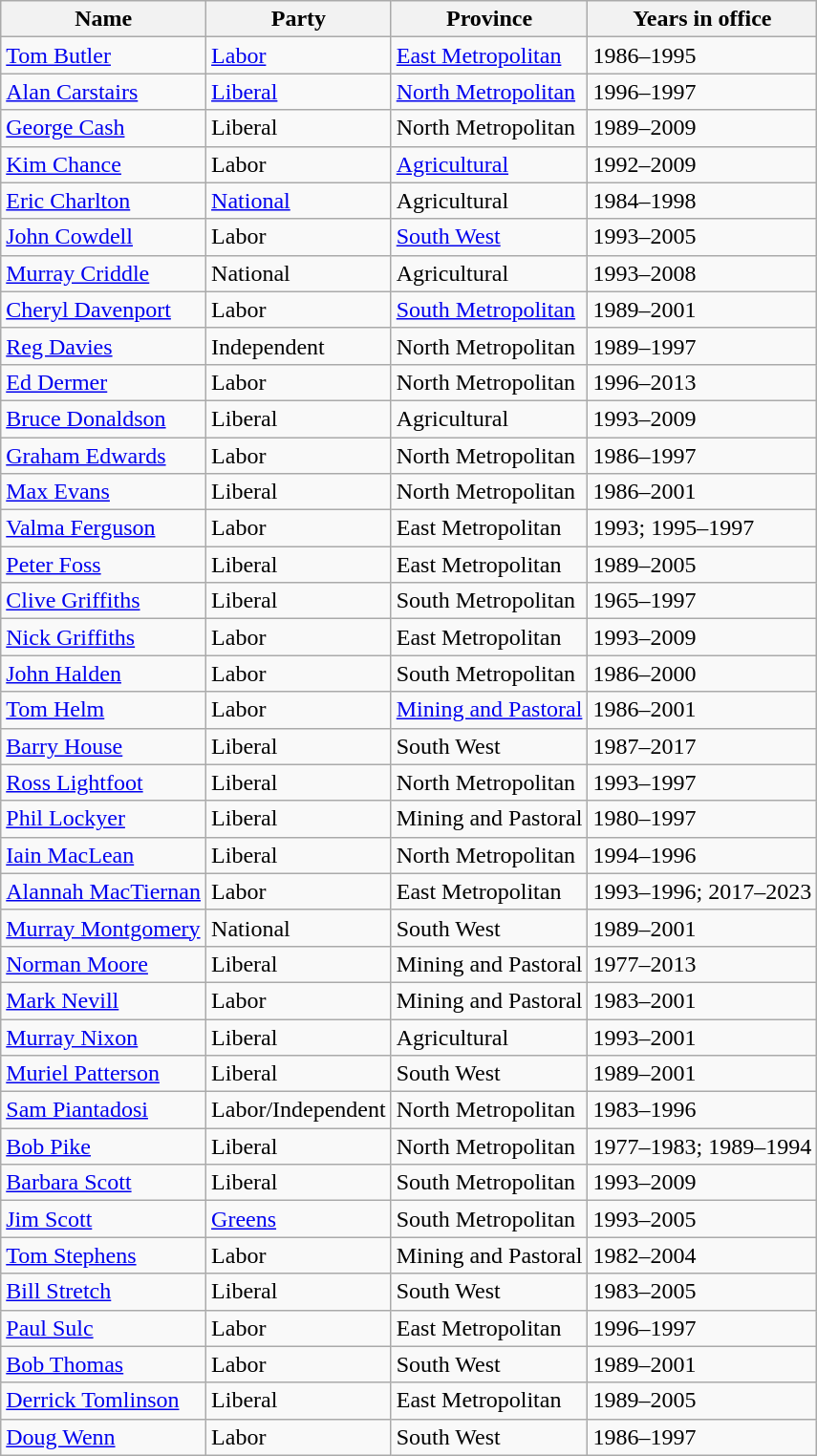<table class="wikitable sortable">
<tr>
<th><strong>Name</strong></th>
<th><strong>Party</strong></th>
<th><strong>Province</strong></th>
<th><strong>Years in office</strong></th>
</tr>
<tr>
<td><a href='#'>Tom Butler</a></td>
<td><a href='#'>Labor</a></td>
<td><a href='#'>East Metropolitan</a></td>
<td>1986–1995</td>
</tr>
<tr>
<td><a href='#'>Alan Carstairs</a></td>
<td><a href='#'>Liberal</a></td>
<td><a href='#'>North Metropolitan</a></td>
<td>1996–1997</td>
</tr>
<tr>
<td><a href='#'>George Cash</a></td>
<td>Liberal</td>
<td>North Metropolitan</td>
<td>1989–2009</td>
</tr>
<tr>
<td><a href='#'>Kim Chance</a></td>
<td>Labor</td>
<td><a href='#'>Agricultural</a></td>
<td>1992–2009</td>
</tr>
<tr>
<td><a href='#'>Eric Charlton</a></td>
<td><a href='#'>National</a></td>
<td>Agricultural</td>
<td>1984–1998</td>
</tr>
<tr>
<td><a href='#'>John Cowdell</a></td>
<td>Labor</td>
<td><a href='#'>South West</a></td>
<td>1993–2005</td>
</tr>
<tr>
<td><a href='#'>Murray Criddle</a></td>
<td>National</td>
<td>Agricultural</td>
<td>1993–2008</td>
</tr>
<tr>
<td><a href='#'>Cheryl Davenport</a></td>
<td>Labor</td>
<td><a href='#'>South Metropolitan</a></td>
<td>1989–2001</td>
</tr>
<tr>
<td><a href='#'>Reg Davies</a></td>
<td>Independent</td>
<td>North Metropolitan</td>
<td>1989–1997</td>
</tr>
<tr>
<td><a href='#'>Ed Dermer</a></td>
<td>Labor</td>
<td>North Metropolitan</td>
<td>1996–2013</td>
</tr>
<tr>
<td><a href='#'>Bruce Donaldson</a></td>
<td>Liberal</td>
<td>Agricultural</td>
<td>1993–2009</td>
</tr>
<tr>
<td><a href='#'>Graham Edwards</a></td>
<td>Labor</td>
<td>North Metropolitan</td>
<td>1986–1997</td>
</tr>
<tr>
<td><a href='#'>Max Evans</a></td>
<td>Liberal</td>
<td>North Metropolitan</td>
<td>1986–2001</td>
</tr>
<tr>
<td><a href='#'>Valma Ferguson</a></td>
<td>Labor</td>
<td>East Metropolitan</td>
<td>1993; 1995–1997</td>
</tr>
<tr>
<td><a href='#'>Peter Foss</a></td>
<td>Liberal</td>
<td>East Metropolitan</td>
<td>1989–2005</td>
</tr>
<tr>
<td><a href='#'>Clive Griffiths</a></td>
<td>Liberal</td>
<td>South Metropolitan</td>
<td>1965–1997</td>
</tr>
<tr>
<td><a href='#'>Nick Griffiths</a></td>
<td>Labor</td>
<td>East Metropolitan</td>
<td>1993–2009</td>
</tr>
<tr>
<td><a href='#'>John Halden</a></td>
<td>Labor</td>
<td>South Metropolitan</td>
<td>1986–2000</td>
</tr>
<tr>
<td><a href='#'>Tom Helm</a></td>
<td>Labor</td>
<td><a href='#'>Mining and Pastoral</a></td>
<td>1986–2001</td>
</tr>
<tr>
<td><a href='#'>Barry House</a></td>
<td>Liberal</td>
<td>South West</td>
<td>1987–2017</td>
</tr>
<tr>
<td><a href='#'>Ross Lightfoot</a></td>
<td>Liberal</td>
<td>North Metropolitan</td>
<td>1993–1997</td>
</tr>
<tr>
<td><a href='#'>Phil Lockyer</a></td>
<td>Liberal</td>
<td>Mining and Pastoral</td>
<td>1980–1997</td>
</tr>
<tr>
<td><a href='#'>Iain MacLean</a></td>
<td>Liberal</td>
<td>North Metropolitan</td>
<td>1994–1996</td>
</tr>
<tr>
<td><a href='#'>Alannah MacTiernan</a></td>
<td>Labor</td>
<td>East Metropolitan</td>
<td>1993–1996; 2017–2023</td>
</tr>
<tr>
<td><a href='#'>Murray Montgomery</a></td>
<td>National</td>
<td>South West</td>
<td>1989–2001</td>
</tr>
<tr>
<td><a href='#'>Norman Moore</a></td>
<td>Liberal</td>
<td>Mining and Pastoral</td>
<td>1977–2013</td>
</tr>
<tr>
<td><a href='#'>Mark Nevill</a></td>
<td>Labor</td>
<td>Mining and Pastoral</td>
<td>1983–2001</td>
</tr>
<tr>
<td><a href='#'>Murray Nixon</a></td>
<td>Liberal</td>
<td>Agricultural</td>
<td>1993–2001</td>
</tr>
<tr>
<td><a href='#'>Muriel Patterson</a></td>
<td>Liberal</td>
<td>South West</td>
<td>1989–2001</td>
</tr>
<tr>
<td><a href='#'>Sam Piantadosi</a></td>
<td>Labor/Independent</td>
<td>North Metropolitan</td>
<td>1983–1996</td>
</tr>
<tr>
<td><a href='#'>Bob Pike</a></td>
<td>Liberal</td>
<td>North Metropolitan</td>
<td>1977–1983; 1989–1994</td>
</tr>
<tr>
<td><a href='#'>Barbara Scott</a></td>
<td>Liberal</td>
<td>South Metropolitan</td>
<td>1993–2009</td>
</tr>
<tr>
<td><a href='#'>Jim Scott</a></td>
<td><a href='#'>Greens</a></td>
<td>South Metropolitan</td>
<td>1993–2005</td>
</tr>
<tr>
<td><a href='#'>Tom Stephens</a></td>
<td>Labor</td>
<td>Mining and Pastoral</td>
<td>1982–2004</td>
</tr>
<tr>
<td><a href='#'>Bill Stretch</a></td>
<td>Liberal</td>
<td>South West</td>
<td>1983–2005</td>
</tr>
<tr>
<td><a href='#'>Paul Sulc</a></td>
<td>Labor</td>
<td>East Metropolitan</td>
<td>1996–1997</td>
</tr>
<tr>
<td><a href='#'>Bob Thomas</a></td>
<td>Labor</td>
<td>South West</td>
<td>1989–2001</td>
</tr>
<tr>
<td><a href='#'>Derrick Tomlinson</a></td>
<td>Liberal</td>
<td>East Metropolitan</td>
<td>1989–2005</td>
</tr>
<tr>
<td><a href='#'>Doug Wenn</a></td>
<td>Labor</td>
<td>South West</td>
<td>1986–1997</td>
</tr>
</table>
